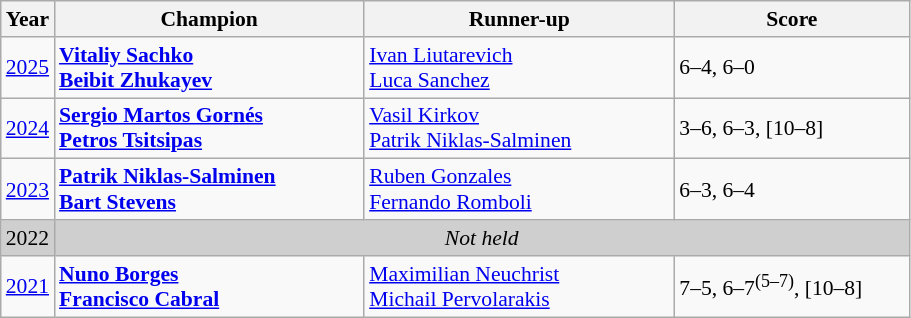<table class="wikitable" style="font-size:90%">
<tr>
<th>Year</th>
<th width="200">Champion</th>
<th width="200">Runner-up</th>
<th width="150">Score</th>
</tr>
<tr>
<td><a href='#'>2025</a></td>
<td> <strong><a href='#'>Vitaliy Sachko</a></strong><br> <strong><a href='#'>Beibit Zhukayev</a></strong></td>
<td> <a href='#'>Ivan Liutarevich</a><br> <a href='#'>Luca Sanchez</a></td>
<td>6–4, 6–0</td>
</tr>
<tr>
<td><a href='#'>2024</a></td>
<td> <strong><a href='#'>Sergio Martos Gornés</a></strong><br> <strong><a href='#'>Petros Tsitsipas</a></strong></td>
<td> <a href='#'>Vasil Kirkov</a><br> <a href='#'>Patrik Niklas-Salminen</a></td>
<td>3–6, 6–3, [10–8]</td>
</tr>
<tr>
<td><a href='#'>2023</a></td>
<td> <strong><a href='#'>Patrik Niklas-Salminen</a></strong><br> <strong><a href='#'>Bart Stevens</a></strong></td>
<td> <a href='#'>Ruben Gonzales</a><br> <a href='#'>Fernando Romboli</a></td>
<td>6–3, 6–4</td>
</tr>
<tr>
<td style="background:#cfcfcf">2022</td>
<td colspan=3 align=center style="background:#cfcfcf"><em>Not held</em></td>
</tr>
<tr>
<td><a href='#'>2021</a></td>
<td> <strong><a href='#'>Nuno Borges</a></strong><br> <strong><a href='#'>Francisco Cabral</a></strong></td>
<td> <a href='#'>Maximilian Neuchrist</a><br> <a href='#'>Michail Pervolarakis</a></td>
<td>7–5, 6–7<sup>(5–7)</sup>, [10–8]</td>
</tr>
</table>
